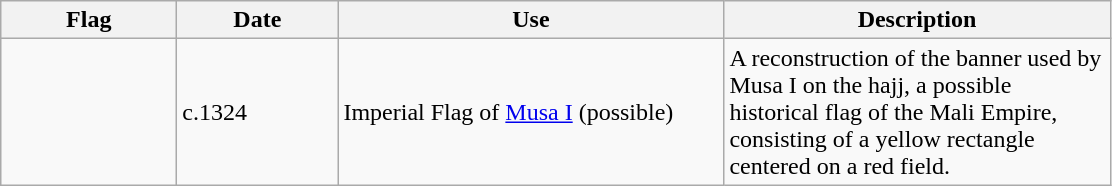<table class="wikitable">
<tr>
<th style="width:110px;">Flag</th>
<th style="width:100px;">Date</th>
<th style="width:250px;">Use</th>
<th style="width:250px;">Description</th>
</tr>
<tr>
<td></td>
<td>c.1324</td>
<td>Imperial Flag of <a href='#'>Musa I</a> (possible)</td>
<td>A reconstruction of the banner used by Musa I on the hajj, a possible historical flag of the Mali Empire, consisting of a yellow rectangle centered on a red field.</td>
</tr>
</table>
